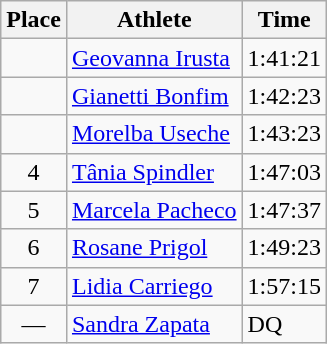<table class=wikitable>
<tr>
<th>Place</th>
<th>Athlete</th>
<th>Time</th>
</tr>
<tr>
<td align=center></td>
<td><a href='#'>Geovanna Irusta</a> </td>
<td>1:41:21</td>
</tr>
<tr>
<td align=center></td>
<td><a href='#'>Gianetti Bonfim</a> </td>
<td>1:42:23</td>
</tr>
<tr>
<td align=center></td>
<td><a href='#'>Morelba Useche</a> </td>
<td>1:43:23</td>
</tr>
<tr>
<td align=center>4</td>
<td><a href='#'>Tânia Spindler</a> </td>
<td>1:47:03</td>
</tr>
<tr>
<td align=center>5</td>
<td><a href='#'>Marcela Pacheco</a> </td>
<td>1:47:37</td>
</tr>
<tr>
<td align=center>6</td>
<td><a href='#'>Rosane Prigol</a> </td>
<td>1:49:23</td>
</tr>
<tr>
<td align=center>7</td>
<td><a href='#'>Lidia Carriego</a> </td>
<td>1:57:15</td>
</tr>
<tr>
<td align=center>—</td>
<td><a href='#'>Sandra Zapata</a> </td>
<td>DQ</td>
</tr>
</table>
